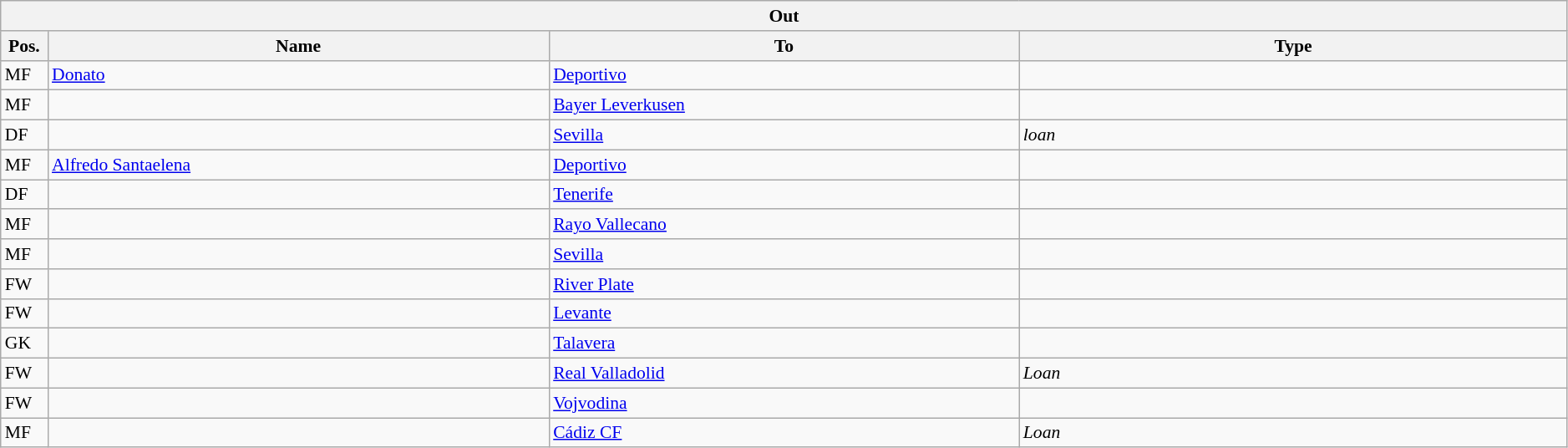<table class="wikitable" style="font-size:90%;width:99%;">
<tr>
<th colspan="4">Out</th>
</tr>
<tr>
<th width=3%>Pos.</th>
<th width=32%>Name</th>
<th width=30%>To</th>
<th width=35%>Type</th>
</tr>
<tr>
<td>MF</td>
<td><a href='#'>Donato</a></td>
<td><a href='#'>Deportivo</a></td>
<td></td>
</tr>
<tr>
<td>MF</td>
<td></td>
<td><a href='#'>Bayer Leverkusen</a></td>
<td></td>
</tr>
<tr>
<td>DF</td>
<td></td>
<td><a href='#'>Sevilla</a></td>
<td><em>loan</em></td>
</tr>
<tr>
<td>MF</td>
<td><a href='#'>Alfredo Santaelena</a></td>
<td><a href='#'>Deportivo</a></td>
<td></td>
</tr>
<tr>
<td>DF</td>
<td></td>
<td><a href='#'>Tenerife</a></td>
<td></td>
</tr>
<tr>
<td>MF</td>
<td></td>
<td><a href='#'>Rayo Vallecano</a></td>
<td></td>
</tr>
<tr>
<td>MF</td>
<td></td>
<td><a href='#'>Sevilla</a></td>
<td></td>
</tr>
<tr>
<td>FW</td>
<td></td>
<td><a href='#'>River Plate</a></td>
<td></td>
</tr>
<tr>
<td>FW</td>
<td></td>
<td><a href='#'>Levante</a></td>
<td></td>
</tr>
<tr>
<td>GK</td>
<td></td>
<td><a href='#'>Talavera</a></td>
<td></td>
</tr>
<tr>
<td>FW</td>
<td></td>
<td><a href='#'>Real Valladolid</a></td>
<td><em>Loan</em></td>
</tr>
<tr>
<td>FW</td>
<td></td>
<td><a href='#'>Vojvodina</a></td>
<td></td>
</tr>
<tr>
<td>MF</td>
<td></td>
<td><a href='#'>Cádiz CF</a></td>
<td><em>Loan</em></td>
</tr>
</table>
